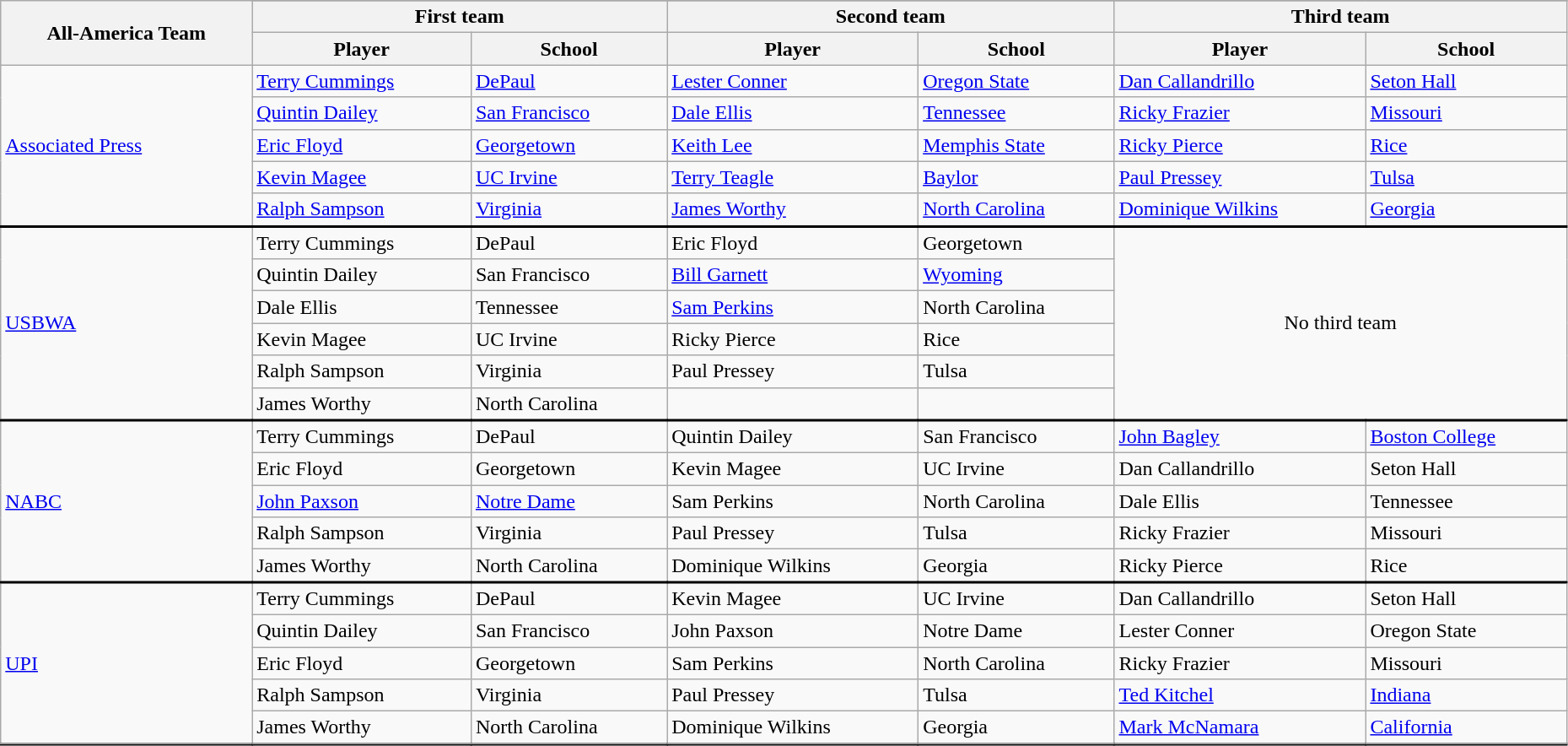<table class="wikitable" style="width:98%;">
<tr>
<th rowspan=3>All-America Team</th>
</tr>
<tr>
<th colspan=2>First team</th>
<th colspan=2>Second team</th>
<th colspan=2>Third team</th>
</tr>
<tr>
<th>Player</th>
<th>School</th>
<th>Player</th>
<th>School</th>
<th>Player</th>
<th>School</th>
</tr>
<tr>
<td rowspan=5><a href='#'>Associated Press</a></td>
<td><a href='#'>Terry Cummings</a></td>
<td><a href='#'>DePaul</a></td>
<td><a href='#'>Lester Conner</a></td>
<td><a href='#'>Oregon State</a></td>
<td><a href='#'>Dan Callandrillo</a></td>
<td><a href='#'>Seton Hall</a></td>
</tr>
<tr>
<td><a href='#'>Quintin Dailey</a></td>
<td><a href='#'>San Francisco</a></td>
<td><a href='#'>Dale Ellis</a></td>
<td><a href='#'>Tennessee</a></td>
<td><a href='#'>Ricky Frazier</a></td>
<td><a href='#'>Missouri</a></td>
</tr>
<tr>
<td><a href='#'>Eric Floyd</a></td>
<td><a href='#'>Georgetown</a></td>
<td><a href='#'>Keith Lee</a></td>
<td><a href='#'>Memphis State</a></td>
<td><a href='#'>Ricky Pierce</a></td>
<td><a href='#'>Rice</a></td>
</tr>
<tr>
<td><a href='#'>Kevin Magee</a></td>
<td><a href='#'>UC Irvine</a></td>
<td><a href='#'>Terry Teagle</a></td>
<td><a href='#'>Baylor</a></td>
<td><a href='#'>Paul Pressey</a></td>
<td><a href='#'>Tulsa</a></td>
</tr>
<tr>
<td><a href='#'>Ralph Sampson</a></td>
<td><a href='#'>Virginia</a></td>
<td><a href='#'>James Worthy</a></td>
<td><a href='#'>North Carolina</a></td>
<td><a href='#'>Dominique Wilkins</a></td>
<td><a href='#'>Georgia</a></td>
</tr>
<tr style = "border-top:2px solid black;">
<td rowspan=6><a href='#'>USBWA</a></td>
<td>Terry Cummings</td>
<td>DePaul</td>
<td>Eric Floyd</td>
<td>Georgetown</td>
<td rowspan=6 colspan=3 align=center>No third team</td>
</tr>
<tr>
<td>Quintin Dailey</td>
<td>San Francisco</td>
<td><a href='#'>Bill Garnett</a></td>
<td><a href='#'>Wyoming</a></td>
</tr>
<tr>
<td>Dale Ellis</td>
<td>Tennessee</td>
<td><a href='#'>Sam Perkins</a></td>
<td>North Carolina</td>
</tr>
<tr>
<td>Kevin Magee</td>
<td>UC Irvine</td>
<td>Ricky Pierce</td>
<td>Rice</td>
</tr>
<tr>
<td>Ralph Sampson</td>
<td>Virginia</td>
<td>Paul Pressey</td>
<td>Tulsa</td>
</tr>
<tr>
<td>James Worthy</td>
<td>North Carolina</td>
<td></td>
<td></td>
</tr>
<tr style = "border-top:2px solid black;">
<td rowspan=5><a href='#'>NABC</a></td>
<td>Terry Cummings</td>
<td>DePaul</td>
<td>Quintin Dailey</td>
<td>San Francisco</td>
<td><a href='#'>John Bagley</a></td>
<td><a href='#'>Boston College</a></td>
</tr>
<tr>
<td>Eric Floyd</td>
<td>Georgetown</td>
<td>Kevin Magee</td>
<td>UC Irvine</td>
<td>Dan Callandrillo</td>
<td>Seton Hall</td>
</tr>
<tr>
<td><a href='#'>John Paxson</a></td>
<td><a href='#'>Notre Dame</a></td>
<td>Sam Perkins</td>
<td>North Carolina</td>
<td>Dale Ellis</td>
<td>Tennessee</td>
</tr>
<tr>
<td>Ralph Sampson</td>
<td>Virginia</td>
<td>Paul Pressey</td>
<td>Tulsa</td>
<td>Ricky Frazier</td>
<td>Missouri</td>
</tr>
<tr>
<td>James Worthy</td>
<td>North Carolina</td>
<td>Dominique Wilkins</td>
<td>Georgia</td>
<td>Ricky Pierce</td>
<td>Rice</td>
</tr>
<tr style = "border-top:2px solid black;">
<td rowspan=5><a href='#'>UPI</a></td>
<td>Terry Cummings</td>
<td>DePaul</td>
<td>Kevin Magee</td>
<td>UC Irvine</td>
<td>Dan Callandrillo</td>
<td>Seton Hall</td>
</tr>
<tr>
<td>Quintin Dailey</td>
<td>San Francisco</td>
<td>John Paxson</td>
<td>Notre Dame</td>
<td>Lester Conner</td>
<td>Oregon State</td>
</tr>
<tr>
<td>Eric Floyd</td>
<td>Georgetown</td>
<td>Sam Perkins</td>
<td>North Carolina</td>
<td>Ricky Frazier</td>
<td>Missouri</td>
</tr>
<tr>
<td>Ralph Sampson</td>
<td>Virginia</td>
<td>Paul Pressey</td>
<td>Tulsa</td>
<td><a href='#'>Ted Kitchel</a></td>
<td><a href='#'>Indiana</a></td>
</tr>
<tr>
<td>James Worthy</td>
<td>North Carolina</td>
<td>Dominique Wilkins</td>
<td>Georgia</td>
<td><a href='#'>Mark McNamara</a></td>
<td><a href='#'>California</a></td>
</tr>
<tr style = "border-top:2px solid black;">
</tr>
</table>
